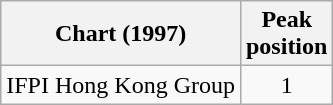<table class="wikitable">
<tr>
<th>Chart (1997)</th>
<th>Peak<br>position</th>
</tr>
<tr>
<td>IFPI Hong Kong Group</td>
<td align="center">1</td>
</tr>
</table>
